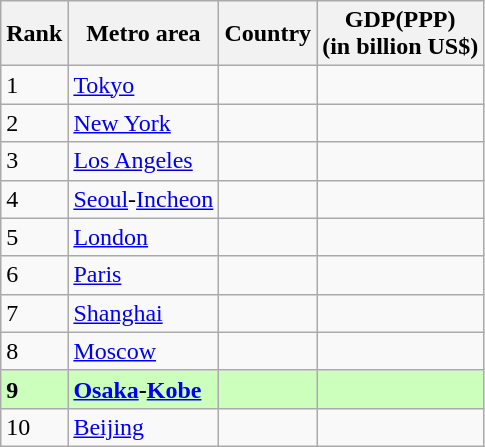<table class="wikitable" border="1">
<tr>
<th>Rank</th>
<th>Metro area</th>
<th>Country</th>
<th>GDP(PPP)  <br>(in billion US$)</th>
</tr>
<tr>
<td>1</td>
<td><a href='#'>Tokyo</a></td>
<td></td>
<td></td>
</tr>
<tr>
<td>2</td>
<td><a href='#'>New York</a></td>
<td></td>
<td></td>
</tr>
<tr>
<td>3</td>
<td><a href='#'>Los Angeles</a></td>
<td></td>
<td></td>
</tr>
<tr>
<td>4</td>
<td><a href='#'>Seoul</a>-<a href='#'>Incheon</a></td>
<td></td>
<td></td>
</tr>
<tr>
<td>5</td>
<td><a href='#'>London</a></td>
<td></td>
<td></td>
</tr>
<tr>
<td>6</td>
<td><a href='#'>Paris</a></td>
<td></td>
<td></td>
</tr>
<tr>
<td>7</td>
<td><a href='#'>Shanghai</a></td>
<td></td>
<td></td>
</tr>
<tr>
<td>8</td>
<td><a href='#'>Moscow</a></td>
<td></td>
<td></td>
</tr>
<tr bgcolor="#ccffbb">
<td><strong>9</strong></td>
<td><strong><a href='#'>Osaka</a>-<a href='#'>Kobe</a></strong></td>
<td><strong></strong></td>
<td></td>
</tr>
<tr>
<td>10</td>
<td><a href='#'>Beijing</a></td>
<td></td>
<td></td>
</tr>
</table>
